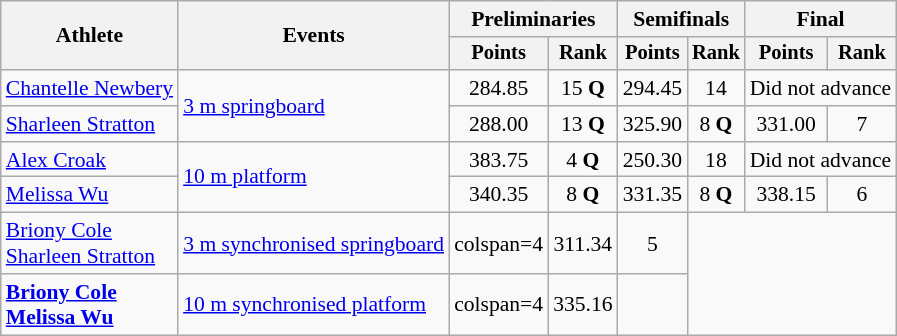<table class=wikitable style="font-size:90%">
<tr>
<th rowspan="2">Athlete</th>
<th rowspan="2">Events</th>
<th colspan="2">Preliminaries</th>
<th colspan="2">Semifinals</th>
<th colspan="2">Final</th>
</tr>
<tr style="font-size:95%">
<th>Points</th>
<th>Rank</th>
<th>Points</th>
<th>Rank</th>
<th>Points</th>
<th>Rank</th>
</tr>
<tr align=center>
<td align=left><a href='#'>Chantelle Newbery</a></td>
<td align=left rowspan=2><a href='#'>3 m springboard</a></td>
<td>284.85</td>
<td>15 <strong>Q</strong></td>
<td>294.45</td>
<td>14</td>
<td colspan=2>Did not advance</td>
</tr>
<tr align=center>
<td align=left><a href='#'>Sharleen Stratton</a></td>
<td>288.00</td>
<td>13 <strong>Q</strong></td>
<td>325.90</td>
<td>8 <strong>Q</strong></td>
<td>331.00</td>
<td>7</td>
</tr>
<tr align=center>
<td align=left><a href='#'>Alex Croak</a></td>
<td align=left rowspan=2><a href='#'>10 m platform</a></td>
<td>383.75</td>
<td>4 <strong>Q</strong></td>
<td>250.30</td>
<td>18</td>
<td colspan=2>Did not advance</td>
</tr>
<tr align=center>
<td align=left><a href='#'>Melissa Wu</a></td>
<td>340.35</td>
<td>8 <strong>Q</strong></td>
<td>331.35</td>
<td>8 <strong>Q</strong></td>
<td>338.15</td>
<td>6</td>
</tr>
<tr align=center>
<td align=left><a href='#'>Briony Cole</a> <br><a href='#'>Sharleen Stratton</a></td>
<td align=left><a href='#'>3 m synchronised springboard</a></td>
<td>colspan=4 </td>
<td>311.34</td>
<td>5</td>
</tr>
<tr align=center>
<td align=left><strong><a href='#'>Briony Cole</a><br><a href='#'>Melissa Wu</a></strong></td>
<td align=left><a href='#'>10 m synchronised platform</a></td>
<td>colspan=4 </td>
<td>335.16</td>
<td></td>
</tr>
</table>
